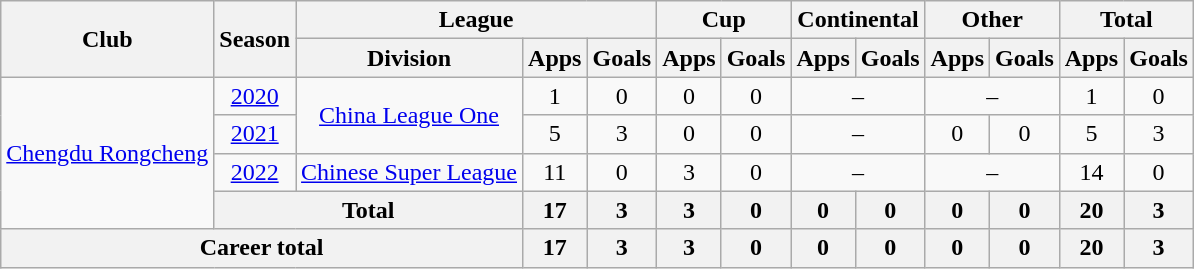<table class="wikitable" style="text-align: center">
<tr>
<th rowspan="2">Club</th>
<th rowspan="2">Season</th>
<th colspan="3">League</th>
<th colspan="2">Cup</th>
<th colspan="2">Continental</th>
<th colspan="2">Other</th>
<th colspan="2">Total</th>
</tr>
<tr>
<th>Division</th>
<th>Apps</th>
<th>Goals</th>
<th>Apps</th>
<th>Goals</th>
<th>Apps</th>
<th>Goals</th>
<th>Apps</th>
<th>Goals</th>
<th>Apps</th>
<th>Goals</th>
</tr>
<tr>
<td rowspan="4"><a href='#'>Chengdu Rongcheng</a></td>
<td><a href='#'>2020</a></td>
<td rowspan="2"><a href='#'>China League One</a></td>
<td>1</td>
<td>0</td>
<td>0</td>
<td>0</td>
<td colspan="2">–</td>
<td colspan="2">–</td>
<td>1</td>
<td>0</td>
</tr>
<tr>
<td><a href='#'>2021</a></td>
<td>5</td>
<td>3</td>
<td>0</td>
<td>0</td>
<td colspan="2">–</td>
<td>0</td>
<td>0</td>
<td>5</td>
<td>3</td>
</tr>
<tr>
<td><a href='#'>2022</a></td>
<td><a href='#'>Chinese Super League</a></td>
<td>11</td>
<td>0</td>
<td>3</td>
<td>0</td>
<td colspan="2">–</td>
<td colspan="2">–</td>
<td>14</td>
<td>0</td>
</tr>
<tr>
<th colspan=2>Total</th>
<th>17</th>
<th>3</th>
<th>3</th>
<th>0</th>
<th>0</th>
<th>0</th>
<th>0</th>
<th>0</th>
<th>20</th>
<th>3</th>
</tr>
<tr>
<th colspan=3>Career total</th>
<th>17</th>
<th>3</th>
<th>3</th>
<th>0</th>
<th>0</th>
<th>0</th>
<th>0</th>
<th>0</th>
<th>20</th>
<th>3</th>
</tr>
</table>
